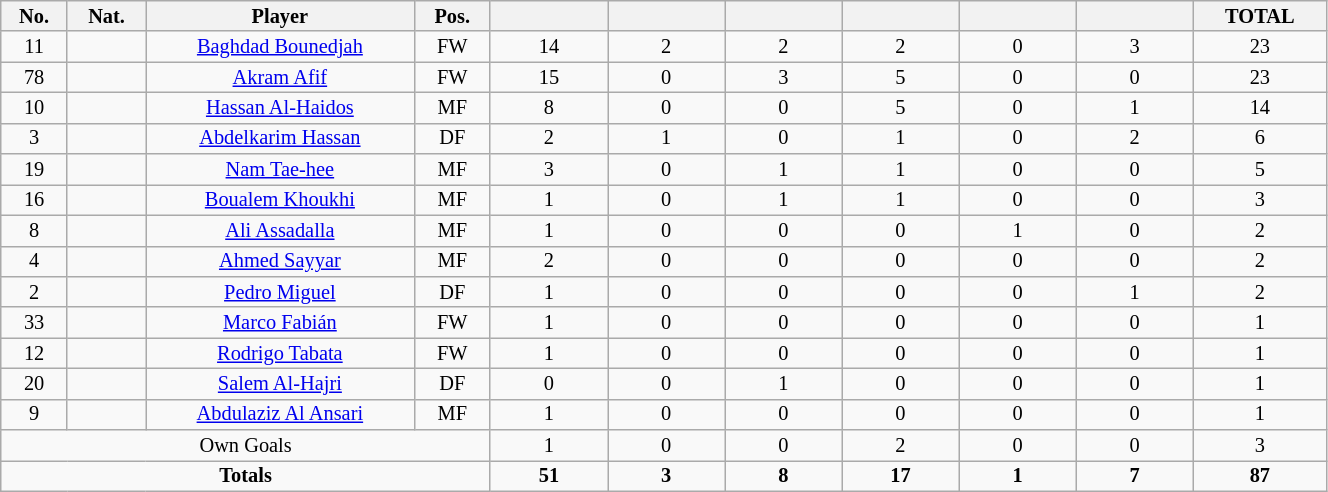<table class="wikitable sortable alternance"  style="font-size:85%; text-align:center; line-height:14px; width:70%;">
<tr>
<th width=10>No.</th>
<th width=10>Nat.</th>
<th width=100>Player</th>
<th width=10>Pos.</th>
<th width=40></th>
<th width=40></th>
<th width=40></th>
<th width=40></th>
<th width=40></th>
<th width=40></th>
<th width=40>TOTAL</th>
</tr>
<tr>
<td>11</td>
<td></td>
<td><a href='#'>Baghdad Bounedjah</a></td>
<td>FW</td>
<td>14</td>
<td>2</td>
<td>2</td>
<td>2</td>
<td>0</td>
<td>3</td>
<td>23</td>
</tr>
<tr>
<td>78</td>
<td></td>
<td><a href='#'>Akram Afif</a></td>
<td>FW</td>
<td>15</td>
<td>0</td>
<td>3</td>
<td>5</td>
<td>0</td>
<td>0</td>
<td>23</td>
</tr>
<tr>
<td>10</td>
<td></td>
<td><a href='#'>Hassan Al-Haidos</a></td>
<td>MF</td>
<td>8</td>
<td>0</td>
<td>0</td>
<td>5</td>
<td>0</td>
<td>1</td>
<td>14</td>
</tr>
<tr>
<td>3</td>
<td></td>
<td><a href='#'>Abdelkarim Hassan</a></td>
<td>DF</td>
<td>2</td>
<td>1</td>
<td>0</td>
<td>1</td>
<td>0</td>
<td>2</td>
<td>6</td>
</tr>
<tr>
<td>19</td>
<td></td>
<td><a href='#'>Nam Tae-hee</a></td>
<td>MF</td>
<td>3</td>
<td>0</td>
<td>1</td>
<td>1</td>
<td>0</td>
<td>0</td>
<td>5</td>
</tr>
<tr>
<td>16</td>
<td></td>
<td><a href='#'>Boualem Khoukhi</a></td>
<td>MF</td>
<td>1</td>
<td>0</td>
<td>1</td>
<td>1</td>
<td>0</td>
<td>0</td>
<td>3</td>
</tr>
<tr>
<td>8</td>
<td></td>
<td><a href='#'>Ali Assadalla</a></td>
<td>MF</td>
<td>1</td>
<td>0</td>
<td>0</td>
<td>0</td>
<td>1</td>
<td>0</td>
<td>2</td>
</tr>
<tr>
<td>4</td>
<td></td>
<td><a href='#'>Ahmed Sayyar</a></td>
<td>MF</td>
<td>2</td>
<td>0</td>
<td>0</td>
<td>0</td>
<td>0</td>
<td>0</td>
<td>2</td>
</tr>
<tr>
<td>2</td>
<td></td>
<td><a href='#'>Pedro Miguel</a></td>
<td>DF</td>
<td>1</td>
<td>0</td>
<td>0</td>
<td>0</td>
<td>0</td>
<td>1</td>
<td>2</td>
</tr>
<tr>
<td>33</td>
<td></td>
<td><a href='#'>Marco Fabián</a></td>
<td>FW</td>
<td>1</td>
<td>0</td>
<td>0</td>
<td>0</td>
<td>0</td>
<td>0</td>
<td>1</td>
</tr>
<tr>
<td>12</td>
<td></td>
<td><a href='#'>Rodrigo Tabata</a></td>
<td>FW</td>
<td>1</td>
<td>0</td>
<td>0</td>
<td>0</td>
<td>0</td>
<td>0</td>
<td>1</td>
</tr>
<tr>
<td>20</td>
<td></td>
<td><a href='#'>Salem Al-Hajri</a></td>
<td>DF</td>
<td>0</td>
<td>0</td>
<td>1</td>
<td>0</td>
<td>0</td>
<td>0</td>
<td>1</td>
</tr>
<tr>
<td>9</td>
<td></td>
<td><a href='#'>Abdulaziz Al Ansari</a></td>
<td>MF</td>
<td>1</td>
<td>0</td>
<td>0</td>
<td>0</td>
<td>0</td>
<td>0</td>
<td>1</td>
</tr>
<tr class="sortbottom">
<td colspan="4">Own Goals</td>
<td>1</td>
<td>0</td>
<td>0</td>
<td>2</td>
<td>0</td>
<td>0</td>
<td>3</td>
</tr>
<tr class="sortbottom">
<td colspan="4"><strong>Totals</strong></td>
<td><strong>51</strong></td>
<td><strong>3</strong></td>
<td><strong>8</strong></td>
<td><strong>17</strong></td>
<td><strong>1</strong></td>
<td><strong>7</strong></td>
<td><strong>87</strong></td>
</tr>
</table>
